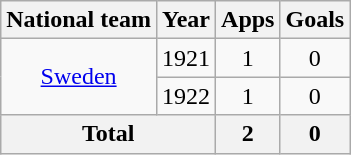<table class=wikitable style=text-align:center>
<tr>
<th>National team</th>
<th>Year</th>
<th>Apps</th>
<th>Goals</th>
</tr>
<tr>
<td rowspan="2"><a href='#'>Sweden</a></td>
<td>1921</td>
<td>1</td>
<td>0</td>
</tr>
<tr>
<td>1922</td>
<td>1</td>
<td>0</td>
</tr>
<tr>
<th colspan="2">Total</th>
<th>2</th>
<th>0</th>
</tr>
</table>
